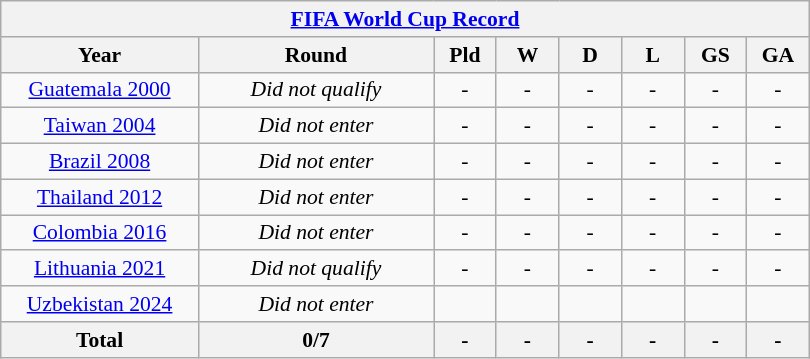<table class="wikitable" style="text-align: center;font-size:90%;">
<tr>
<th colspan=8><a href='#'>FIFA World Cup Record</a></th>
</tr>
<tr>
<th width=125>Year</th>
<th width=150>Round</th>
<th width=35>Pld</th>
<th width=35>W</th>
<th width=35>D</th>
<th width=35>L</th>
<th width=35>GS</th>
<th width=35>GA</th>
</tr>
<tr>
<td><a href='#'>Guatemala 2000</a></td>
<td><em>Did not qualify</em></td>
<td>-</td>
<td>-</td>
<td>-</td>
<td>-</td>
<td>-</td>
<td>-</td>
</tr>
<tr>
<td><a href='#'>Taiwan 2004</a></td>
<td><em>Did not enter</em></td>
<td>-</td>
<td>-</td>
<td>-</td>
<td>-</td>
<td>-</td>
<td>-</td>
</tr>
<tr>
<td><a href='#'>Brazil 2008</a></td>
<td><em>Did not enter</em></td>
<td>-</td>
<td>-</td>
<td>-</td>
<td>-</td>
<td>-</td>
<td>-</td>
</tr>
<tr>
<td><a href='#'>Thailand 2012</a></td>
<td><em>Did not enter</em></td>
<td>-</td>
<td>-</td>
<td>-</td>
<td>-</td>
<td>-</td>
<td>-</td>
</tr>
<tr>
<td><a href='#'>Colombia 2016</a></td>
<td><em>Did not enter</em></td>
<td>-</td>
<td>-</td>
<td>-</td>
<td>-</td>
<td>-</td>
<td>-</td>
</tr>
<tr>
<td><a href='#'>Lithuania 2021</a></td>
<td><em>Did not qualify</em></td>
<td>-</td>
<td>-</td>
<td>-</td>
<td>-</td>
<td>-</td>
<td>-</td>
</tr>
<tr>
<td><a href='#'>Uzbekistan 2024</a></td>
<td><em>Did not enter</em></td>
<td></td>
<td></td>
<td></td>
<td></td>
<td></td>
<td></td>
</tr>
<tr>
<th><strong>Total</strong></th>
<th>0/7</th>
<th>-</th>
<th>-</th>
<th>-</th>
<th>-</th>
<th>-</th>
<th>-</th>
</tr>
</table>
